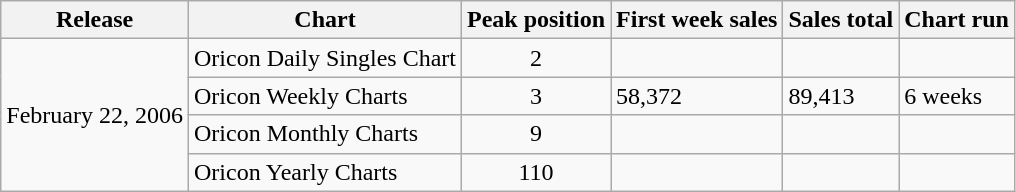<table class="wikitable">
<tr>
<th>Release</th>
<th>Chart</th>
<th>Peak position</th>
<th>First week sales</th>
<th>Sales total</th>
<th>Chart run</th>
</tr>
<tr>
<td rowspan="4">February 22, 2006</td>
<td>Oricon Daily Singles Chart</td>
<td align="center">2</td>
<td></td>
<td></td>
<td></td>
</tr>
<tr>
<td>Oricon Weekly Charts</td>
<td align="center">3</td>
<td>58,372</td>
<td>89,413</td>
<td>6 weeks</td>
</tr>
<tr>
<td>Oricon Monthly Charts</td>
<td align="center">9</td>
<td></td>
<td></td>
<td></td>
</tr>
<tr>
<td>Oricon Yearly Charts</td>
<td align="center">110</td>
<td></td>
<td></td>
<td></td>
</tr>
</table>
